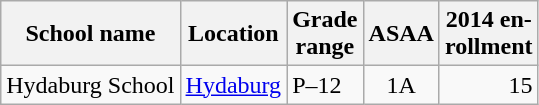<table class="wikitable">
<tr>
<th>School name</th>
<th>Location</th>
<th>Grade<br>range</th>
<th>ASAA</th>
<th>2014 en-<br>rollment</th>
</tr>
<tr>
<td>Hydaburg School</td>
<td><a href='#'>Hydaburg</a></td>
<td>P–12</td>
<td align="center">1A</td>
<td align="right">15</td>
</tr>
</table>
